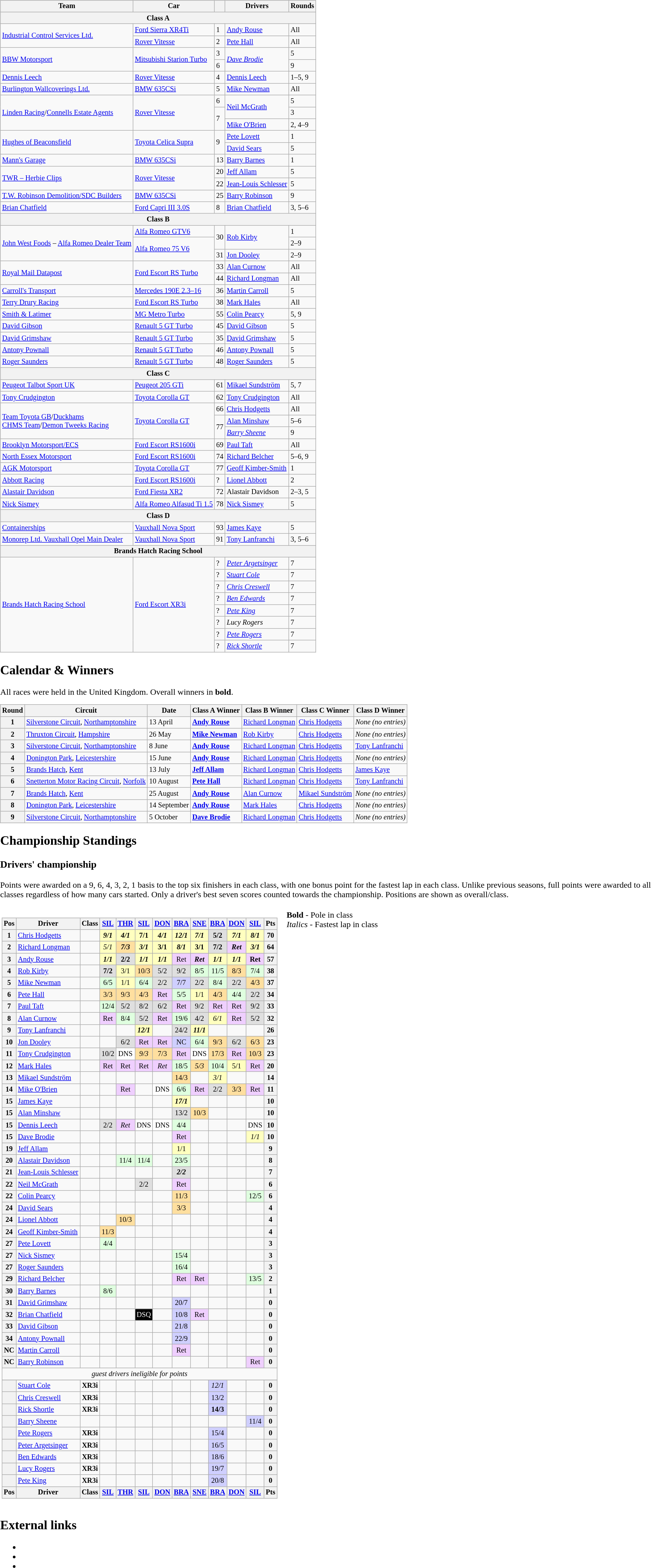<table>
<tr>
<td><br><table class="wikitable sortable" style="font-size: 85%">
<tr>
<th>Team</th>
<th>Car</th>
<th></th>
<th>Drivers</th>
<th>Rounds</th>
</tr>
<tr>
<th colspan=5>Class A</th>
</tr>
<tr>
<td rowspan=2><a href='#'>Industrial Control Services Ltd.</a></td>
<td><a href='#'>Ford Sierra XR4Ti</a></td>
<td>1</td>
<td> <a href='#'>Andy Rouse</a></td>
<td>All</td>
</tr>
<tr>
<td><a href='#'>Rover Vitesse</a></td>
<td>2</td>
<td> <a href='#'>Pete Hall</a></td>
<td>All</td>
</tr>
<tr>
<td rowspan=2><a href='#'>BBW Motorsport</a></td>
<td rowspan=2><a href='#'>Mitsubishi Starion Turbo</a></td>
<td>3</td>
<td rowspan=2> <em><a href='#'>Dave Brodie</a></em></td>
<td>5</td>
</tr>
<tr>
<td>6</td>
<td>9</td>
</tr>
<tr>
<td><a href='#'>Dennis Leech</a></td>
<td><a href='#'>Rover Vitesse</a></td>
<td>4</td>
<td> <a href='#'>Dennis Leech</a></td>
<td>1–5, 9</td>
</tr>
<tr>
<td><a href='#'>Burlington Wallcoverings Ltd.</a></td>
<td><a href='#'>BMW 635CSi</a></td>
<td>5</td>
<td> <a href='#'>Mike Newman</a></td>
<td>All</td>
</tr>
<tr>
<td rowspan=3><a href='#'>Linden Racing</a>/<a href='#'>Connells Estate Agents</a></td>
<td rowspan=3><a href='#'>Rover Vitesse</a></td>
<td>6</td>
<td rowspan=2> <a href='#'>Neil McGrath</a></td>
<td>5</td>
</tr>
<tr>
<td rowspan=2>7</td>
<td>3</td>
</tr>
<tr>
<td> <a href='#'>Mike O'Brien</a></td>
<td>2, 4–9</td>
</tr>
<tr>
<td rowspan=2><a href='#'>Hughes of Beaconsfield</a></td>
<td rowspan=2><a href='#'>Toyota Celica Supra</a></td>
<td rowspan=2>9</td>
<td> <a href='#'>Pete Lovett</a></td>
<td>1</td>
</tr>
<tr>
<td> <a href='#'>David Sears</a></td>
<td>5</td>
</tr>
<tr>
<td><a href='#'>Mann's Garage</a></td>
<td><a href='#'>BMW 635CSi</a></td>
<td>13</td>
<td> <a href='#'>Barry Barnes</a></td>
<td>1</td>
</tr>
<tr>
<td rowspan=2><a href='#'>TWR – Herbie Clips</a></td>
<td rowspan=2><a href='#'>Rover Vitesse</a></td>
<td>20</td>
<td> <a href='#'>Jeff Allam</a></td>
<td>5</td>
</tr>
<tr>
<td>22</td>
<td> <a href='#'>Jean-Louis Schlesser</a></td>
<td>5</td>
</tr>
<tr>
<td><a href='#'>T.W. Robinson Demolition/SDC Builders</a></td>
<td><a href='#'>BMW 635CSi</a></td>
<td>25</td>
<td> <a href='#'>Barry Robinson</a></td>
<td>9</td>
</tr>
<tr>
<td><a href='#'>Brian Chatfield</a></td>
<td><a href='#'>Ford Capri III 3.0S</a></td>
<td>8</td>
<td> <a href='#'>Brian Chatfield</a></td>
<td>3, 5–6</td>
</tr>
<tr>
<th colspan=5>Class B</th>
</tr>
<tr>
<td rowspan=3><a href='#'>John West Foods</a> – <a href='#'>Alfa Romeo Dealer Team</a></td>
<td><a href='#'>Alfa Romeo GTV6</a></td>
<td rowspan=2>30</td>
<td rowspan=2> <a href='#'>Rob Kirby</a></td>
<td>1</td>
</tr>
<tr>
<td rowspan=2><a href='#'>Alfa Romeo 75 V6</a></td>
<td>2–9</td>
</tr>
<tr>
<td>31</td>
<td> <a href='#'>Jon Dooley</a></td>
<td>2–9</td>
</tr>
<tr>
<td rowspan=2><a href='#'>Royal Mail Datapost</a></td>
<td rowspan=2><a href='#'>Ford Escort RS Turbo</a></td>
<td>33</td>
<td> <a href='#'>Alan Curnow</a></td>
<td>All</td>
</tr>
<tr>
<td>44</td>
<td> <a href='#'>Richard Longman</a></td>
<td>All</td>
</tr>
<tr>
<td><a href='#'>Carroll's Transport</a></td>
<td><a href='#'>Mercedes 190E 2.3–16</a></td>
<td>36</td>
<td> <a href='#'>Martin Carroll</a></td>
<td>5</td>
</tr>
<tr>
<td><a href='#'>Terry Drury Racing</a></td>
<td><a href='#'>Ford Escort RS Turbo</a></td>
<td>38</td>
<td> <a href='#'>Mark Hales</a></td>
<td>All</td>
</tr>
<tr>
<td><a href='#'>Smith & Latimer</a></td>
<td><a href='#'>MG Metro Turbo</a></td>
<td>55</td>
<td> <a href='#'>Colin Pearcy</a></td>
<td>5, 9</td>
</tr>
<tr>
<td><a href='#'>David Gibson</a></td>
<td><a href='#'>Renault 5 GT Turbo</a></td>
<td>45</td>
<td> <a href='#'>David Gibson</a></td>
<td>5</td>
</tr>
<tr>
<td><a href='#'>David Grimshaw</a></td>
<td><a href='#'>Renault 5 GT Turbo</a></td>
<td>35</td>
<td> <a href='#'>David Grimshaw</a></td>
<td>5</td>
</tr>
<tr>
<td><a href='#'>Antony Pownall</a></td>
<td><a href='#'>Renault 5 GT Turbo</a></td>
<td>46</td>
<td> <a href='#'>Antony Pownall</a></td>
<td>5</td>
</tr>
<tr>
<td><a href='#'>Roger Saunders</a></td>
<td><a href='#'>Renault 5 GT Turbo</a></td>
<td>48</td>
<td> <a href='#'>Roger Saunders</a></td>
<td>5</td>
</tr>
<tr>
<th colspan=5>Class C</th>
</tr>
<tr>
<td><a href='#'>Peugeot Talbot Sport UK</a></td>
<td><a href='#'>Peugeot 205 GTi</a></td>
<td>61</td>
<td> <a href='#'>Mikael Sundström</a></td>
<td>5, 7</td>
</tr>
<tr>
<td><a href='#'>Tony Crudgington</a></td>
<td><a href='#'>Toyota Corolla GT</a></td>
<td>62</td>
<td> <a href='#'>Tony Crudgington</a></td>
<td>All</td>
</tr>
<tr>
<td rowspan=3><a href='#'>Team Toyota GB</a>/<a href='#'>Duckhams</a><br><a href='#'>CHMS Team</a>/<a href='#'>Demon Tweeks Racing</a></td>
<td rowspan=3><a href='#'>Toyota Corolla GT</a></td>
<td>66</td>
<td> <a href='#'>Chris Hodgetts</a></td>
<td>All</td>
</tr>
<tr>
<td rowspan=2>77</td>
<td> <a href='#'>Alan Minshaw</a></td>
<td>5–6</td>
</tr>
<tr>
<td> <em><a href='#'>Barry Sheene</a></em></td>
<td>9</td>
</tr>
<tr>
<td><a href='#'>Brooklyn Motorsport/ECS</a></td>
<td><a href='#'>Ford Escort RS1600i</a></td>
<td>69</td>
<td> <a href='#'>Paul Taft</a></td>
<td>All</td>
</tr>
<tr>
<td><a href='#'>North Essex Motorsport</a></td>
<td><a href='#'>Ford Escort RS1600i</a></td>
<td>74</td>
<td> <a href='#'>Richard Belcher</a></td>
<td>5–6, 9</td>
</tr>
<tr>
<td><a href='#'>AGK Motorsport</a></td>
<td><a href='#'>Toyota Corolla GT</a></td>
<td>77</td>
<td> <a href='#'>Geoff Kimber-Smith</a></td>
<td>1</td>
</tr>
<tr>
<td><a href='#'>Abbott Racing</a></td>
<td><a href='#'>Ford Escort RS1600i</a></td>
<td>?</td>
<td> <a href='#'>Lionel Abbott</a></td>
<td>2</td>
</tr>
<tr>
<td><a href='#'>Alastair Davidson</a></td>
<td><a href='#'>Ford Fiesta XR2</a></td>
<td>72</td>
<td> Alastair Davidson</td>
<td>2–3, 5</td>
</tr>
<tr>
<td><a href='#'>Nick Sismey</a></td>
<td><a href='#'>Alfa Romeo Alfasud Ti 1.5</a></td>
<td>78</td>
<td> <a href='#'>Nick Sismey</a></td>
<td>5</td>
</tr>
<tr>
<th colspan=5>Class D</th>
</tr>
<tr>
<td><a href='#'>Containerships</a></td>
<td><a href='#'>Vauxhall Nova Sport</a></td>
<td>93</td>
<td> <a href='#'>James Kaye</a></td>
<td>5</td>
</tr>
<tr>
<td><a href='#'>Monorep Ltd. Vauxhall Opel Main Dealer</a></td>
<td><a href='#'>Vauxhall Nova Sport</a></td>
<td>91</td>
<td> <a href='#'>Tony Lanfranchi</a></td>
<td>3, 5–6</td>
</tr>
<tr>
<th colspan=5>Brands Hatch Racing School</th>
</tr>
<tr>
<td rowspan=8><a href='#'>Brands Hatch Racing School</a></td>
<td rowspan=8><a href='#'>Ford Escort XR3i</a></td>
<td>?</td>
<td> <em><a href='#'>Peter Argetsinger</a></em></td>
<td>7</td>
</tr>
<tr>
<td>?</td>
<td> <em><a href='#'>Stuart Cole</a></em></td>
<td>7</td>
</tr>
<tr>
<td>?</td>
<td> <em><a href='#'>Chris Creswell</a></em></td>
<td>7</td>
</tr>
<tr>
<td>?</td>
<td> <em><a href='#'>Ben Edwards</a></em></td>
<td>7</td>
</tr>
<tr>
<td>?</td>
<td> <em><a href='#'>Pete King</a></em></td>
<td>7</td>
</tr>
<tr>
<td>?</td>
<td> <em>Lucy Rogers</em></td>
<td>7</td>
</tr>
<tr>
<td>?</td>
<td> <em><a href='#'>Pete Rogers</a></em></td>
<td>7</td>
</tr>
<tr>
<td>?</td>
<td> <em><a href='#'>Rick Shortle</a></em></td>
<td>7</td>
</tr>
</table>
<h2>Calendar & Winners</h2>All races were held in the United Kingdom. Overall winners in <strong>bold</strong>.<table class="wikitable" style="font-size: 85%;">
<tr>
<th>Round</th>
<th>Circuit</th>
<th>Date</th>
<th>Class A Winner</th>
<th>Class B Winner</th>
<th>Class C Winner</th>
<th>Class D Winner</th>
</tr>
<tr>
<th>1</th>
<td><a href='#'>Silverstone Circuit</a>, <a href='#'>Northamptonshire</a></td>
<td>13 April</td>
<td> <strong><a href='#'>Andy Rouse</a></strong></td>
<td> <a href='#'>Richard Longman</a></td>
<td> <a href='#'>Chris Hodgetts</a></td>
<td align=center><em>None (no entries)</em></td>
</tr>
<tr>
<th>2</th>
<td><a href='#'>Thruxton Circuit</a>, <a href='#'>Hampshire</a></td>
<td>26 May</td>
<td> <strong><a href='#'>Mike Newman</a></strong></td>
<td> <a href='#'>Rob Kirby</a></td>
<td> <a href='#'>Chris Hodgetts</a></td>
<td align=center><em>None (no entries)</em></td>
</tr>
<tr>
<th>3</th>
<td><a href='#'>Silverstone Circuit</a>, <a href='#'>Northamptonshire</a></td>
<td>8 June</td>
<td> <strong><a href='#'>Andy Rouse</a></strong></td>
<td> <a href='#'>Richard Longman</a></td>
<td> <a href='#'>Chris Hodgetts</a></td>
<td> <a href='#'>Tony Lanfranchi</a></td>
</tr>
<tr>
<th>4</th>
<td><a href='#'>Donington Park</a>, <a href='#'>Leicestershire</a></td>
<td>15 June</td>
<td> <strong><a href='#'>Andy Rouse</a></strong></td>
<td> <a href='#'>Richard Longman</a></td>
<td> <a href='#'>Chris Hodgetts</a></td>
<td align=center><em>None (no entries)</em></td>
</tr>
<tr>
<th>5</th>
<td><a href='#'>Brands Hatch</a>, <a href='#'>Kent</a></td>
<td>13 July</td>
<td> <strong><a href='#'>Jeff Allam</a></strong></td>
<td> <a href='#'>Richard Longman</a></td>
<td> <a href='#'>Chris Hodgetts</a></td>
<td> <a href='#'>James Kaye</a></td>
</tr>
<tr>
<th>6</th>
<td><a href='#'>Snetterton Motor Racing Circuit</a>, <a href='#'>Norfolk</a></td>
<td>10 August</td>
<td> <strong><a href='#'>Pete Hall</a></strong></td>
<td> <a href='#'>Richard Longman</a></td>
<td> <a href='#'>Chris Hodgetts</a></td>
<td> <a href='#'>Tony Lanfranchi</a></td>
</tr>
<tr>
<th>7</th>
<td><a href='#'>Brands Hatch</a>, <a href='#'>Kent</a></td>
<td>25 August</td>
<td> <strong><a href='#'>Andy Rouse</a></strong></td>
<td> <a href='#'>Alan Curnow</a></td>
<td> <a href='#'>Mikael Sundström</a></td>
<td align=center><em>None (no entries)</em></td>
</tr>
<tr>
<th>8</th>
<td><a href='#'>Donington Park</a>, <a href='#'>Leicestershire</a></td>
<td>14 September</td>
<td> <strong><a href='#'>Andy Rouse</a></strong></td>
<td> <a href='#'>Mark Hales</a></td>
<td> <a href='#'>Chris Hodgetts</a></td>
<td align=center><em>None (no entries)</em></td>
</tr>
<tr>
<th>9</th>
<td><a href='#'>Silverstone Circuit</a>, <a href='#'>Northamptonshire</a></td>
<td>5 October</td>
<td> <strong><a href='#'>Dave Brodie</a></strong></td>
<td> <a href='#'>Richard Longman</a></td>
<td> <a href='#'>Chris Hodgetts</a></td>
<td align=center><em>None (no entries)</em></td>
</tr>
</table>
<h2>Championship Standings</h2><h3>Drivers' championship</h3>Points were awarded on a 9, 6, 4, 3, 2, 1 basis to the top six finishers in each class, with one bonus point for the fastest lap in each class. Unlike previous seasons, full points were awarded to all classes regardless of how many cars started. Only a driver's best seven scores counted towards the championship. Positions are shown as overall/class.<table>
<tr>
<td><br><table class="wikitable" style="font-size: 85%; text-align: center;">
<tr valign="top">
<th valign="middle">Pos</th>
<th valign="middle">Driver</th>
<th valign="middle">Class</th>
<th><a href='#'>SIL</a></th>
<th><a href='#'>THR</a></th>
<th><a href='#'>SIL</a></th>
<th><a href='#'>DON</a></th>
<th><a href='#'>BRA</a></th>
<th><a href='#'>SNE</a></th>
<th><a href='#'>BRA</a></th>
<th><a href='#'>DON</a></th>
<th><a href='#'>SIL</a></th>
<th valign="middle">Pts</th>
</tr>
<tr>
<th>1</th>
<td align=left> <a href='#'>Chris Hodgetts</a></td>
<td align=center></td>
<td style="background:#FFFFBF;"><strong><em>9/1</em></strong></td>
<td style="background:#FFFFBF;"><strong><em>4/1</em></strong></td>
<td style="background:#FFFFBF;"><strong>7/1</strong></td>
<td style="background:#FFFFBF;"><strong><em>4/1</em></strong></td>
<td style="background:#FFFFBF;"><strong><em>12/1</em></strong></td>
<td style="background:#FFFFBF;"><strong><em>7/1</em></strong></td>
<td style="background:#DFDFDF;"><strong>5/2</strong></td>
<td style="background:#FFFFBF;"><strong><em>7/1</em></strong></td>
<td style="background:#FFFFBF;"><strong><em>8/1</em></strong></td>
<th>70</th>
</tr>
<tr>
<th>2</th>
<td align=left> <a href='#'>Richard Longman</a></td>
<td align=center></td>
<td style="background:#FFFFBF;"><em>5/1</em></td>
<td style="background:#FFDF9F;"><strong><em>7/3</em></strong></td>
<td style="background:#FFFFBF;"><strong><em>3/1</em></strong></td>
<td style="background:#FFFFBF;"><strong>3/1</strong></td>
<td style="background:#FFFFBF;"><strong><em>8/1</em></strong></td>
<td style="background:#FFFFBF;"><strong>3/1</strong></td>
<td style="background:#DFDFDF;"><strong>7/2</strong></td>
<td style="background:#EFCFFF;"><strong><em>Ret</em></strong></td>
<td style="background:#FFFFBF;"><strong><em>3/1</em></strong></td>
<th>64</th>
</tr>
<tr>
<th>3</th>
<td align=left> <a href='#'>Andy Rouse</a></td>
<td align=center></td>
<td style="background:#FFFFBF;"><strong><em>1/1</em></strong></td>
<td style="background:#DFDFDF;"><strong>2/2</strong></td>
<td style="background:#FFFFBF;"><strong><em>1/1</em></strong></td>
<td style="background:#FFFFBF;"><strong><em>1/1</em></strong></td>
<td style="background:#EFCFFF;">Ret</td>
<td style="background:#EFCFFF;"><strong><em>Ret</em></strong></td>
<td style="background:#FFFFBF;"><strong><em>1/1</em></strong></td>
<td style="background:#FFFFBF;"><strong><em>1/1</em></strong></td>
<td style="background:#EFCFFF;"><strong>Ret</strong></td>
<th>57</th>
</tr>
<tr>
<th>4</th>
<td align=left> <a href='#'>Rob Kirby</a></td>
<td align=center></td>
<td style="background:#DFDFDF;"><strong>7/2</strong></td>
<td style="background:#FFFFBF;">3/1</td>
<td style="background:#FFDF9F;">10/3</td>
<td style="background:#DFDFDF;">5/2</td>
<td style="background:#DFDFDF;">9/2</td>
<td style="background:#DFFFDF;">8/5</td>
<td style="background:#DFFFDF;">11/5</td>
<td style="background:#FFDF9F;">8/3</td>
<td style="background:#DFFFDF;">7/4</td>
<th>38</th>
</tr>
<tr>
<th>5</th>
<td align=left> <a href='#'>Mike Newman</a></td>
<td align=center></td>
<td style="background:#DFFFDF;">6/5</td>
<td style="background:#FFFFBF;">1/1</td>
<td style="background:#DFFFDF;">6/4</td>
<td style="background:#DFDFDF;">2/2</td>
<td style="background:#CFCFFF;">7/7</td>
<td style="background:#DFDFDF;">2/2</td>
<td style="background:#DFFFDF;">8/4</td>
<td style="background:#DFDFDF;">2/2</td>
<td style="background:#FFDF9F;">4/3</td>
<th>37</th>
</tr>
<tr>
<th>6</th>
<td align=left> <a href='#'>Pete Hall</a></td>
<td align=center></td>
<td style="background:#FFDF9F;">3/3</td>
<td style="background:#FFDF9F;">9/3</td>
<td style="background:#FFDF9F;">4/3</td>
<td style="background:#EFCFFF;">Ret</td>
<td style="background:#DFFFDF;">5/5</td>
<td style="background:#FFFFBF;">1/1</td>
<td style="background:#FFDF9F;">4/3</td>
<td style="background:#DFFFDF;">4/4</td>
<td style="background:#DFDFDF;">2/2</td>
<th>34</th>
</tr>
<tr>
<th>7</th>
<td align=left> <a href='#'>Paul Taft</a></td>
<td align=center></td>
<td style="background:#DFFFDF;">12/4</td>
<td style="background:#DFDFDF;">5/2</td>
<td style="background:#DFDFDF;">8/2</td>
<td style="background:#DFDFDF;">6/2</td>
<td style="background:#EFCFFF;">Ret</td>
<td style="background:#DFDFDF;">9/2</td>
<td style="background:#EFCFFF;">Ret</td>
<td style="background:#EFCFFF;">Ret</td>
<td style="background:#DFDFDF;">9/2</td>
<th>33</th>
</tr>
<tr>
<th>8</th>
<td align=left> <a href='#'>Alan Curnow</a></td>
<td align=center></td>
<td style="background:#EFCFFF;">Ret</td>
<td style="background:#DFFFDF;">8/4</td>
<td style="background:#DFDFDF;">5/2</td>
<td style="background:#EFCFFF;">Ret</td>
<td style="background:#DFFFDF;">19/6</td>
<td style="background:#DFDFDF;">4/2</td>
<td style="background:#FFFFBF;"><em>6/1</em></td>
<td style="background:#EFCFFF;">Ret</td>
<td style="background:#DFDFDF;">5/2</td>
<th>32</th>
</tr>
<tr>
<th>9</th>
<td align=left> <a href='#'>Tony Lanfranchi</a></td>
<td align=center></td>
<td></td>
<td></td>
<td style="background:#FFFFBF;"><strong><em>12/1</em></strong></td>
<td></td>
<td style="background:#DFDFDF;">24/2</td>
<td style="background:#FFFFBF;"><strong><em>11/1</em></strong></td>
<td></td>
<td></td>
<td></td>
<th>26</th>
</tr>
<tr>
<th>10</th>
<td align=left> <a href='#'>Jon Dooley</a></td>
<td align=center></td>
<td></td>
<td style="background:#DFDFDF;">6/2</td>
<td style="background:#EFCFFF;">Ret</td>
<td style="background:#EFCFFF;">Ret</td>
<td style="background:#CFCFFF;">NC</td>
<td style="background:#DFFFDF;">6/4</td>
<td style="background:#FFDF9F;">9/3</td>
<td style="background:#DFDFDF;">6/2</td>
<td style="background:#FFDF9F;">6/3</td>
<th>23</th>
</tr>
<tr>
<th>11</th>
<td align=left> <a href='#'>Tony Crudgington</a></td>
<td align=center></td>
<td style="background:#DFDFDF;">10/2</td>
<td style="background:#FFFFFF;">DNS</td>
<td style="background:#FFDF9F;"><em>9/3</em></td>
<td style="background:#FFDF9F;">7/3</td>
<td style="background:#EFCFFF;">Ret</td>
<td style="background:#FFFFFF;">DNS</td>
<td style="background:#FFDF9F;">17/3</td>
<td style="background:#EFCFFF;">Ret</td>
<td style="background:#FFDF9F;">10/3</td>
<th>23</th>
</tr>
<tr>
<th>12</th>
<td align=left> <a href='#'>Mark Hales</a></td>
<td align=center></td>
<td style="background:#EFCFFF;">Ret</td>
<td style="background:#EFCFFF;">Ret</td>
<td style="background:#EFCFFF;">Ret</td>
<td style="background:#EFCFFF;"><em>Ret</em></td>
<td style="background:#DFFFDF;">18/5</td>
<td style="background:#FFDF9F;"><em>5/3</em></td>
<td style="background:#DFFFDF;">10/4</td>
<td style="background:#FFFFBF;">5/1</td>
<td style="background:#EFCFFF;">Ret</td>
<th>20</th>
</tr>
<tr>
<th>13</th>
<td align=left> <a href='#'>Mikael Sundström</a></td>
<td align=center></td>
<td></td>
<td></td>
<td></td>
<td></td>
<td style="background:#FFDF9F;">14/3</td>
<td></td>
<td style="background:#FFFFBF;"><em>3/1</em></td>
<td></td>
<td></td>
<th>14</th>
</tr>
<tr>
<th>14</th>
<td align=left> <a href='#'>Mike O'Brien</a></td>
<td align=center></td>
<td></td>
<td style="background:#EFCFFF;">Ret</td>
<td></td>
<td style="background:#FFFFFF;">DNS</td>
<td style="background:#DFFFDF;">6/6</td>
<td style="background:#EFCFFF;">Ret</td>
<td style="background:#DFDFDF;">2/2</td>
<td style="background:#FFDF9F;">3/3</td>
<td style="background:#EFCFFF;">Ret</td>
<th>11</th>
</tr>
<tr>
<th>15</th>
<td align=left> <a href='#'>James Kaye</a></td>
<td align=center></td>
<td></td>
<td></td>
<td></td>
<td></td>
<td style="background:#FFFFBF;"><strong><em>17/1</em></strong></td>
<td></td>
<td></td>
<td></td>
<td></td>
<th>10</th>
</tr>
<tr>
<th>15</th>
<td align=left> <a href='#'>Alan Minshaw</a></td>
<td align=center></td>
<td></td>
<td></td>
<td></td>
<td></td>
<td style="background:#DFDFDF;">13/2</td>
<td style="background:#FFDF9F;">10/3</td>
<td></td>
<td></td>
<td></td>
<th>10</th>
</tr>
<tr>
<th>15</th>
<td align=left> <a href='#'>Dennis Leech</a></td>
<td align=center></td>
<td style="background:#DFDFDF;">2/2</td>
<td style="background:#EFCFFF;"><em>Ret</em></td>
<td style="background:#FFFFFF;">DNS</td>
<td style="background:#FFFFFF;">DNS</td>
<td style="background:#DFFFDF;">4/4</td>
<td></td>
<td></td>
<td></td>
<td style="background:#FFFFFF;">DNS</td>
<th>10</th>
</tr>
<tr>
<th>15</th>
<td align=left> <a href='#'>Dave Brodie</a></td>
<td align=center></td>
<td></td>
<td></td>
<td></td>
<td></td>
<td style="background:#EFCFFF;">Ret</td>
<td></td>
<td></td>
<td></td>
<td style="background:#FFFFBF;"><em>1/1</em></td>
<th>10</th>
</tr>
<tr>
<th>19</th>
<td align=left> <a href='#'>Jeff Allam</a></td>
<td align=center></td>
<td></td>
<td></td>
<td></td>
<td></td>
<td style="background:#FFFFBF;">1/1</td>
<td></td>
<td></td>
<td></td>
<td></td>
<th>9</th>
</tr>
<tr>
<th>20</th>
<td align=left> <a href='#'>Alastair Davidson</a></td>
<td align=center></td>
<td></td>
<td style="background:#DFFFDF;">11/4</td>
<td style="background:#DFFFDF;">11/4</td>
<td></td>
<td style="background:#DFFFDF;">23/5</td>
<td></td>
<td></td>
<td></td>
<td></td>
<th>8</th>
</tr>
<tr>
<th>21</th>
<td align=left> <a href='#'>Jean-Louis Schlesser</a></td>
<td align=center></td>
<td></td>
<td></td>
<td></td>
<td></td>
<td style="background:#DFDFDF;"><strong><em>2/2</em></strong></td>
<td></td>
<td></td>
<td></td>
<td></td>
<th>7</th>
</tr>
<tr>
<th>22</th>
<td align=left> <a href='#'>Neil McGrath</a></td>
<td align=center></td>
<td></td>
<td></td>
<td style="background:#DFDFDF;">2/2</td>
<td></td>
<td style="background:#EFCFFF;">Ret</td>
<td></td>
<td></td>
<td></td>
<td></td>
<th>6</th>
</tr>
<tr>
<th>22</th>
<td align=left> <a href='#'>Colin Pearcy</a></td>
<td align=center></td>
<td></td>
<td></td>
<td></td>
<td></td>
<td style="background:#FFDF9F;">11/3</td>
<td></td>
<td></td>
<td></td>
<td style="background:#DFFFDF;">12/5</td>
<th>6</th>
</tr>
<tr>
<th>24</th>
<td align=left> <a href='#'>David Sears</a></td>
<td align=center></td>
<td></td>
<td></td>
<td></td>
<td></td>
<td style="background:#FFDF9F;">3/3</td>
<td></td>
<td></td>
<td></td>
<td></td>
<th>4</th>
</tr>
<tr>
<th>24</th>
<td align=left> <a href='#'>Lionel Abbott</a></td>
<td align=center></td>
<td></td>
<td style="background:#FFDF9F;">10/3</td>
<td></td>
<td></td>
<td></td>
<td></td>
<td></td>
<td></td>
<td></td>
<th>4</th>
</tr>
<tr>
<th>24</th>
<td align=left> <a href='#'>Geoff Kimber-Smith</a></td>
<td align=center></td>
<td style="background:#FFDF9F;">11/3</td>
<td></td>
<td></td>
<td></td>
<td></td>
<td></td>
<td></td>
<td></td>
<td></td>
<th>4</th>
</tr>
<tr>
<th>27</th>
<td align=left> <a href='#'>Pete Lovett</a></td>
<td align=center></td>
<td style="background:#DFFFDF;">4/4</td>
<td></td>
<td></td>
<td></td>
<td></td>
<td></td>
<td></td>
<td></td>
<td></td>
<th>3</th>
</tr>
<tr>
<th>27</th>
<td align=left> <a href='#'>Nick Sismey</a></td>
<td align=center></td>
<td></td>
<td></td>
<td></td>
<td></td>
<td style="background:#DFFFDF;">15/4</td>
<td></td>
<td></td>
<td></td>
<td></td>
<th>3</th>
</tr>
<tr>
<th>27</th>
<td align=left> <a href='#'>Roger Saunders</a></td>
<td align=center></td>
<td></td>
<td></td>
<td></td>
<td></td>
<td style="background:#DFFFDF;">16/4</td>
<td></td>
<td></td>
<td></td>
<td></td>
<th>3</th>
</tr>
<tr>
<th>29</th>
<td align=left> <a href='#'>Richard Belcher</a></td>
<td align=center></td>
<td></td>
<td></td>
<td></td>
<td></td>
<td style="background:#EFCFFF;">Ret</td>
<td style="background:#EFCFFF;">Ret</td>
<td></td>
<td></td>
<td style="background:#DFFFDF;">13/5</td>
<th>2</th>
</tr>
<tr>
<th>30</th>
<td align=left> <a href='#'>Barry Barnes</a></td>
<td align=center></td>
<td style="background:#DFFFDF;">8/6</td>
<td></td>
<td></td>
<td></td>
<td></td>
<td></td>
<td></td>
<td></td>
<td></td>
<th>1</th>
</tr>
<tr>
<th>31</th>
<td align=left> <a href='#'>David Grimshaw</a></td>
<td align=center></td>
<td></td>
<td></td>
<td></td>
<td></td>
<td style="background:#CFCFFF;">20/7</td>
<td></td>
<td></td>
<td></td>
<td></td>
<th>0</th>
</tr>
<tr>
<th>32</th>
<td align=left> <a href='#'>Brian Chatfield</a></td>
<td align=center></td>
<td></td>
<td></td>
<td style="background:#000000; color:white">DSQ</td>
<td></td>
<td style="background:#CFCFFF;">10/8</td>
<td style="background:#EFCFFF;">Ret</td>
<td></td>
<td></td>
<td></td>
<th>0</th>
</tr>
<tr>
<th>33</th>
<td align=left> <a href='#'>David Gibson</a></td>
<td align=center></td>
<td></td>
<td></td>
<td></td>
<td></td>
<td style="background:#CFCFFF;">21/8</td>
<td></td>
<td></td>
<td></td>
<td></td>
<th>0</th>
</tr>
<tr>
<th>34</th>
<td align=left> <a href='#'>Antony Pownall</a></td>
<td align=center></td>
<td></td>
<td></td>
<td></td>
<td></td>
<td style="background:#CFCFFF;">22/9</td>
<td></td>
<td></td>
<td></td>
<td></td>
<th>0</th>
</tr>
<tr>
<th>NC</th>
<td align=left> <a href='#'>Martin Carroll</a></td>
<td align=center></td>
<td></td>
<td></td>
<td></td>
<td></td>
<td style="background:#EFCFFF;">Ret</td>
<td></td>
<td></td>
<td></td>
<td></td>
<th>0</th>
</tr>
<tr>
<th>NC</th>
<td align=left> <a href='#'>Barry Robinson</a></td>
<td align=center></td>
<td></td>
<td></td>
<td></td>
<td></td>
<td></td>
<td></td>
<td></td>
<td></td>
<td style="background:#EFCFFF;">Ret</td>
<th>0</th>
</tr>
<tr>
<td colspan=13><em>guest drivers ineligible for points</em></td>
</tr>
<tr>
</tr>
<tr>
<th></th>
<td align=left> <a href='#'>Stuart Cole</a></td>
<td align=center><strong><span>XR3i</span></strong></td>
<td></td>
<td></td>
<td></td>
<td></td>
<td></td>
<td></td>
<td style="background:#CFCFFF;"><em>12/1</em></td>
<td></td>
<td></td>
<th>0</th>
</tr>
<tr>
<th></th>
<td align=left> <a href='#'>Chris Creswell</a></td>
<td align=center><strong><span>XR3i</span></strong></td>
<td></td>
<td></td>
<td></td>
<td></td>
<td></td>
<td></td>
<td style="background:#CFCFFF;">13/2</td>
<td></td>
<td></td>
<th>0</th>
</tr>
<tr>
<th></th>
<td align=left> <a href='#'>Rick Shortle</a></td>
<td align=center><strong><span>XR3i</span></strong></td>
<td></td>
<td></td>
<td></td>
<td></td>
<td></td>
<td></td>
<td style="background:#CFCFFF;"><strong>14/3</strong></td>
<td></td>
<td></td>
<th>0</th>
</tr>
<tr>
<th></th>
<td align=left> <a href='#'>Barry Sheene</a></td>
<td align=center></td>
<td></td>
<td></td>
<td></td>
<td></td>
<td></td>
<td></td>
<td></td>
<td></td>
<td style="background:#CFCFFF;">11/4</td>
<th>0</th>
</tr>
<tr>
<th></th>
<td align=left> <a href='#'>Pete Rogers</a></td>
<td align=center><strong><span>XR3i</span></strong></td>
<td></td>
<td></td>
<td></td>
<td></td>
<td></td>
<td></td>
<td style="background:#CFCFFF;">15/4</td>
<td></td>
<td></td>
<th>0</th>
</tr>
<tr>
<th></th>
<td align=left> <a href='#'>Peter Argetsinger</a></td>
<td align=center><strong><span>XR3i</span></strong></td>
<td></td>
<td></td>
<td></td>
<td></td>
<td></td>
<td></td>
<td style="background:#CFCFFF;">16/5</td>
<td></td>
<td></td>
<th>0</th>
</tr>
<tr>
<th></th>
<td align=left> <a href='#'>Ben Edwards</a></td>
<td align=center><strong><span>XR3i</span></strong></td>
<td></td>
<td></td>
<td></td>
<td></td>
<td></td>
<td></td>
<td style="background:#CFCFFF;">18/6</td>
<td></td>
<td></td>
<th>0</th>
</tr>
<tr>
<th></th>
<td align=left> <a href='#'>Lucy Rogers</a></td>
<td align=center><strong><span>XR3i</span></strong></td>
<td></td>
<td></td>
<td></td>
<td></td>
<td></td>
<td></td>
<td style="background:#CFCFFF;">19/7</td>
<td></td>
<td></td>
<th>0</th>
</tr>
<tr>
<th></th>
<td align=left> <a href='#'>Pete King</a></td>
<td align=center><strong><span>XR3i</span></strong></td>
<td></td>
<td></td>
<td></td>
<td></td>
<td></td>
<td></td>
<td style="background:#CFCFFF;">20/8</td>
<td></td>
<td></td>
<th>0</th>
</tr>
<tr valign="top">
<th valign="middle">Pos</th>
<th valign="middle">Driver</th>
<th valign="middle">Class</th>
<th><a href='#'>SIL</a></th>
<th><a href='#'>THR</a></th>
<th><a href='#'>SIL</a></th>
<th><a href='#'>DON</a></th>
<th><a href='#'>BRA</a></th>
<th><a href='#'>SNE</a></th>
<th><a href='#'>BRA</a></th>
<th><a href='#'>DON</a></th>
<th><a href='#'>SIL</a></th>
<th valign="middle">Pts</th>
</tr>
</table>
</td>
<td valign="top"><br>
<span><strong>Bold</strong> - Pole in class<br>
<em>Italics</em> - Fastest lap in class</span></td>
</tr>
</table>
<h2>External links</h2><ul><li></li><li></li><li></li></ul><br>
</td>
</tr>
</table>
